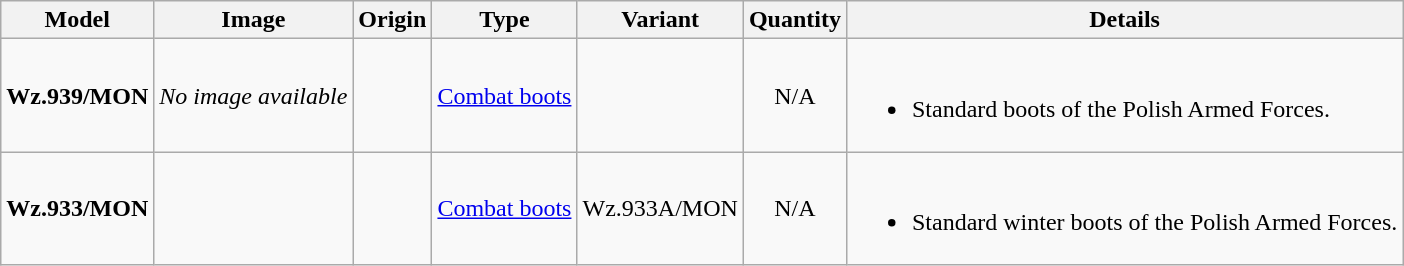<table class="wikitable">
<tr>
<th>Model</th>
<th>Image</th>
<th>Origin</th>
<th>Type</th>
<th>Variant</th>
<th>Quantity</th>
<th>Details</th>
</tr>
<tr>
<td><strong>Wz.939/MON</strong></td>
<td style="text-align: center;"><em>No image available</em></td>
<td><small></small></td>
<td><a href='#'>Combat boots</a></td>
<td></td>
<td style="text-align: center;">N/A</td>
<td><br><ul><li>Standard boots of the Polish Armed Forces.</li></ul></td>
</tr>
<tr>
<td><strong>Wz.933/MON</strong></td>
<td></td>
<td><small></small></td>
<td><a href='#'>Combat boots</a></td>
<td>Wz.933A/MON</td>
<td style="text-align: center;">N/A</td>
<td><br><ul><li>Standard winter boots of the Polish Armed Forces.</li></ul></td>
</tr>
</table>
